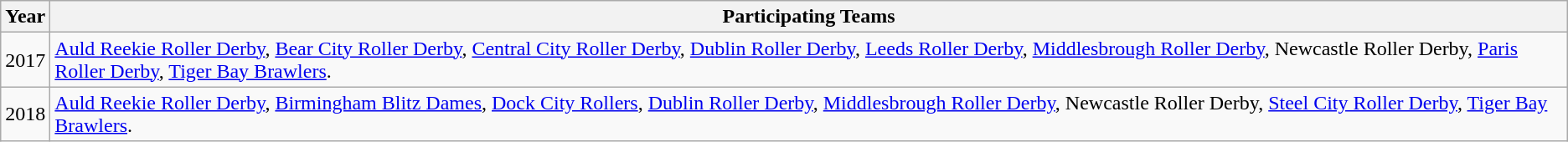<table class="wikitable">
<tr>
<th>Year</th>
<th>Participating Teams</th>
</tr>
<tr>
<td>2017</td>
<td><a href='#'>Auld Reekie Roller Derby</a>, <a href='#'>Bear City Roller Derby</a>, <a href='#'>Central City Roller Derby</a>, <a href='#'>Dublin Roller Derby</a>, <a href='#'>Leeds Roller Derby</a>, <a href='#'>Middlesbrough Roller Derby</a>, Newcastle Roller Derby, <a href='#'>Paris Roller Derby</a>, <a href='#'>Tiger Bay Brawlers</a>.</td>
</tr>
<tr>
<td>2018</td>
<td><a href='#'>Auld Reekie Roller Derby</a>, <a href='#'>Birmingham Blitz Dames</a>, <a href='#'>Dock City Rollers</a>, <a href='#'>Dublin Roller Derby</a>, <a href='#'>Middlesbrough Roller Derby</a>, Newcastle Roller Derby, <a href='#'>Steel City Roller Derby</a>, <a href='#'>Tiger Bay Brawlers</a>.</td>
</tr>
</table>
